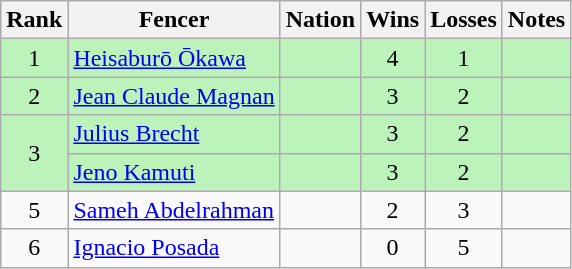<table class="wikitable sortable" style="text-align:center">
<tr>
<th>Rank</th>
<th>Fencer</th>
<th>Nation</th>
<th>Wins</th>
<th>Losses</th>
<th>Notes</th>
</tr>
<tr bgcolor=bbf3bb>
<td>1</td>
<td align=left><a href='#'>Heisaburō Ōkawa</a></td>
<td align=left></td>
<td>4</td>
<td>1</td>
<td></td>
</tr>
<tr bgcolor=bbf3bb>
<td>2</td>
<td align=left><a href='#'>Jean Claude Magnan</a></td>
<td align=left></td>
<td>3</td>
<td>2</td>
<td></td>
</tr>
<tr bgcolor=bbf3bb>
<td rowspan=2>3</td>
<td align=left><a href='#'>Julius Brecht</a></td>
<td align=left></td>
<td>3</td>
<td>2</td>
<td></td>
</tr>
<tr bgcolor=bbf3bb>
<td align=left><a href='#'>Jeno Kamuti</a></td>
<td align=left></td>
<td>3</td>
<td>2</td>
<td></td>
</tr>
<tr>
<td>5</td>
<td align=left><a href='#'>Sameh Abdelrahman</a></td>
<td align=left></td>
<td>2</td>
<td>3</td>
<td></td>
</tr>
<tr>
<td>6</td>
<td align=left><a href='#'>Ignacio Posada</a></td>
<td align=left></td>
<td>0</td>
<td>5</td>
<td></td>
</tr>
</table>
